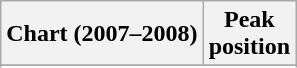<table class="wikitable sortable plainrowheaders" style="text-align:center">
<tr>
<th scope="col">Chart (2007–2008)</th>
<th scope="col">Peak<br>position</th>
</tr>
<tr>
</tr>
<tr>
</tr>
<tr>
</tr>
<tr>
</tr>
<tr>
</tr>
<tr>
</tr>
<tr>
</tr>
<tr>
</tr>
<tr>
</tr>
<tr>
</tr>
<tr>
</tr>
<tr>
</tr>
<tr>
</tr>
<tr>
</tr>
<tr>
</tr>
</table>
